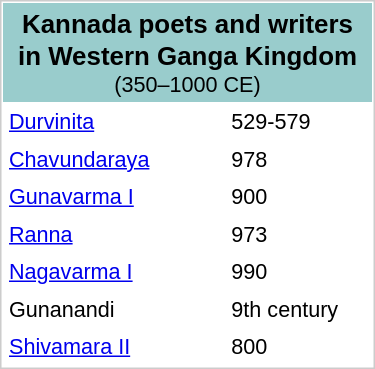<table width="250" cellpadding="4" cellspacing="1" style="float: right; margin: 0 0 1em 1em; font-family: arial; font-size: 90%; background-color: ##F0F8FF; border: 1px solid #cccccc;">
<tr>
<td colspan="2" style="text-align:center;background-color:#99CCCC"><big><strong>Kannada poets and writers in Western Ganga Kingdom</strong></big><br> (350–1000 CE)</td>
</tr>
<tr>
<td><a href='#'>Durvinita</a></td>
<td>529-579</td>
</tr>
<tr>
<td><a href='#'>Chavundaraya</a></td>
<td>978</td>
</tr>
<tr>
<td><a href='#'>Gunavarma I</a></td>
<td>900</td>
</tr>
<tr>
<td><a href='#'>Ranna</a></td>
<td>973</td>
</tr>
<tr>
<td><a href='#'>Nagavarma I</a></td>
<td>990</td>
</tr>
<tr>
<td>Gunanandi</td>
<td>9th century</td>
</tr>
<tr>
<td><a href='#'>Shivamara II</a></td>
<td>800</td>
</tr>
<tr>
</tr>
</table>
